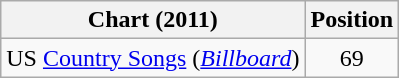<table class="wikitable sortable">
<tr>
<th scope="col">Chart (2011)</th>
<th scope="col">Position</th>
</tr>
<tr>
<td>US <a href='#'>Country Songs</a> (<em><a href='#'>Billboard</a></em>)</td>
<td align="center">69</td>
</tr>
</table>
